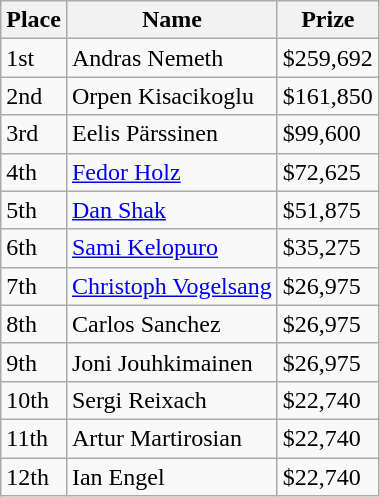<table class="wikitable">
<tr>
<th>Place</th>
<th>Name</th>
<th>Prize</th>
</tr>
<tr>
<td>1st</td>
<td> Andras Nemeth</td>
<td>$259,692</td>
</tr>
<tr>
<td>2nd</td>
<td> Orpen Kisacikoglu</td>
<td>$161,850</td>
</tr>
<tr>
<td>3rd</td>
<td> Eelis Pärssinen</td>
<td>$99,600</td>
</tr>
<tr>
<td>4th</td>
<td> <a href='#'>Fedor Holz</a></td>
<td>$72,625</td>
</tr>
<tr>
<td>5th</td>
<td> <a href='#'>Dan Shak</a></td>
<td>$51,875</td>
</tr>
<tr>
<td>6th</td>
<td> <a href='#'>Sami Kelopuro</a></td>
<td>$35,275</td>
</tr>
<tr>
<td>7th</td>
<td> <a href='#'>Christoph Vogelsang</a></td>
<td>$26,975</td>
</tr>
<tr>
<td>8th</td>
<td>Carlos Sanchez</td>
<td>$26,975</td>
</tr>
<tr>
<td>9th</td>
<td> Joni Jouhkimainen</td>
<td>$26,975</td>
</tr>
<tr>
<td>10th</td>
<td> Sergi Reixach</td>
<td>$22,740</td>
</tr>
<tr>
<td>11th</td>
<td> Artur Martirosian</td>
<td>$22,740</td>
</tr>
<tr>
<td>12th</td>
<td>Ian Engel</td>
<td>$22,740</td>
</tr>
</table>
